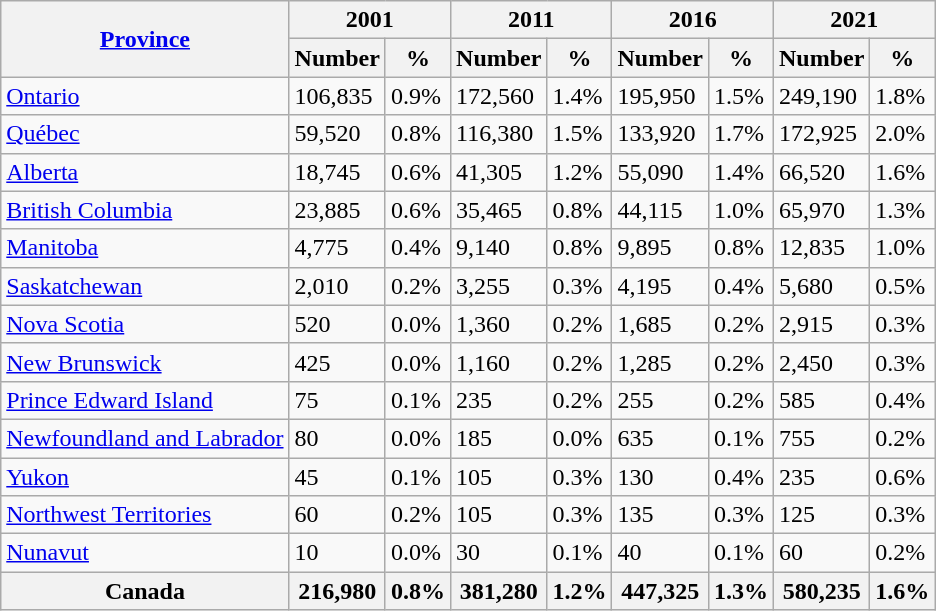<table class="wikitable sortable">
<tr>
<th rowspan=2><a href='#'>Province</a></th>
<th colspan=2>2001</th>
<th colspan=2>2011</th>
<th colspan=2>2016</th>
<th colspan=2>2021</th>
</tr>
<tr>
<th>Number</th>
<th>%</th>
<th>Number</th>
<th>%</th>
<th>Number</th>
<th>%</th>
<th>Number</th>
<th>%</th>
</tr>
<tr>
<td> <a href='#'>Ontario</a></td>
<td>106,835</td>
<td>0.9%</td>
<td>172,560</td>
<td>1.4%</td>
<td>195,950</td>
<td>1.5%</td>
<td>249,190</td>
<td>1.8%</td>
</tr>
<tr>
<td> <a href='#'>Québec</a></td>
<td>59,520</td>
<td>0.8%</td>
<td>116,380</td>
<td>1.5%</td>
<td>133,920</td>
<td>1.7%</td>
<td>172,925</td>
<td>2.0%</td>
</tr>
<tr>
<td> <a href='#'>Alberta</a></td>
<td>18,745</td>
<td>0.6%</td>
<td>41,305</td>
<td>1.2%</td>
<td>55,090</td>
<td>1.4%</td>
<td>66,520</td>
<td>1.6%</td>
</tr>
<tr>
<td> <a href='#'>British Columbia</a></td>
<td>23,885</td>
<td>0.6%</td>
<td>35,465</td>
<td>0.8%</td>
<td>44,115</td>
<td>1.0%</td>
<td>65,970</td>
<td>1.3%</td>
</tr>
<tr>
<td> <a href='#'>Manitoba</a></td>
<td>4,775</td>
<td>0.4%</td>
<td>9,140</td>
<td>0.8%</td>
<td>9,895</td>
<td>0.8%</td>
<td>12,835</td>
<td>1.0%</td>
</tr>
<tr>
<td> <a href='#'>Saskatchewan</a></td>
<td>2,010</td>
<td>0.2%</td>
<td>3,255</td>
<td>0.3%</td>
<td>4,195</td>
<td>0.4%</td>
<td>5,680</td>
<td>0.5%</td>
</tr>
<tr>
<td> <a href='#'>Nova Scotia</a></td>
<td>520</td>
<td>0.0%</td>
<td>1,360</td>
<td>0.2%</td>
<td>1,685</td>
<td>0.2%</td>
<td>2,915</td>
<td>0.3%</td>
</tr>
<tr>
<td> <a href='#'>New Brunswick</a></td>
<td>425</td>
<td>0.0%</td>
<td>1,160</td>
<td>0.2%</td>
<td>1,285</td>
<td>0.2%</td>
<td>2,450</td>
<td>0.3%</td>
</tr>
<tr>
<td> <a href='#'>Prince Edward Island</a></td>
<td>75</td>
<td>0.1%</td>
<td>235</td>
<td>0.2%</td>
<td>255</td>
<td>0.2%</td>
<td>585</td>
<td>0.4%</td>
</tr>
<tr>
<td> <a href='#'>Newfoundland and Labrador</a></td>
<td>80</td>
<td>0.0%</td>
<td>185</td>
<td>0.0%</td>
<td>635</td>
<td>0.1%</td>
<td>755</td>
<td>0.2%</td>
</tr>
<tr>
<td> <a href='#'>Yukon</a></td>
<td>45</td>
<td>0.1%</td>
<td>105</td>
<td>0.3%</td>
<td>130</td>
<td>0.4%</td>
<td>235</td>
<td>0.6%</td>
</tr>
<tr>
<td> <a href='#'>Northwest Territories</a></td>
<td>60</td>
<td>0.2%</td>
<td>105</td>
<td>0.3%</td>
<td>135</td>
<td>0.3%</td>
<td>125</td>
<td>0.3%</td>
</tr>
<tr>
<td> <a href='#'>Nunavut</a></td>
<td>10</td>
<td>0.0%</td>
<td>30</td>
<td>0.1%</td>
<td>40</td>
<td>0.1%</td>
<td>60</td>
<td>0.2%</td>
</tr>
<tr>
<th> Canada</th>
<th>216,980</th>
<th>0.8%</th>
<th>381,280</th>
<th>1.2%</th>
<th>447,325</th>
<th>1.3%</th>
<th>580,235</th>
<th>1.6%</th>
</tr>
</table>
